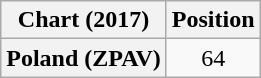<table class="wikitable plainrowheaders sortable" style="text-align:center">
<tr>
<th scope="col">Chart (2017)</th>
<th scope="col">Position</th>
</tr>
<tr>
<th scope="row">Poland (ZPAV)</th>
<td>64</td>
</tr>
</table>
